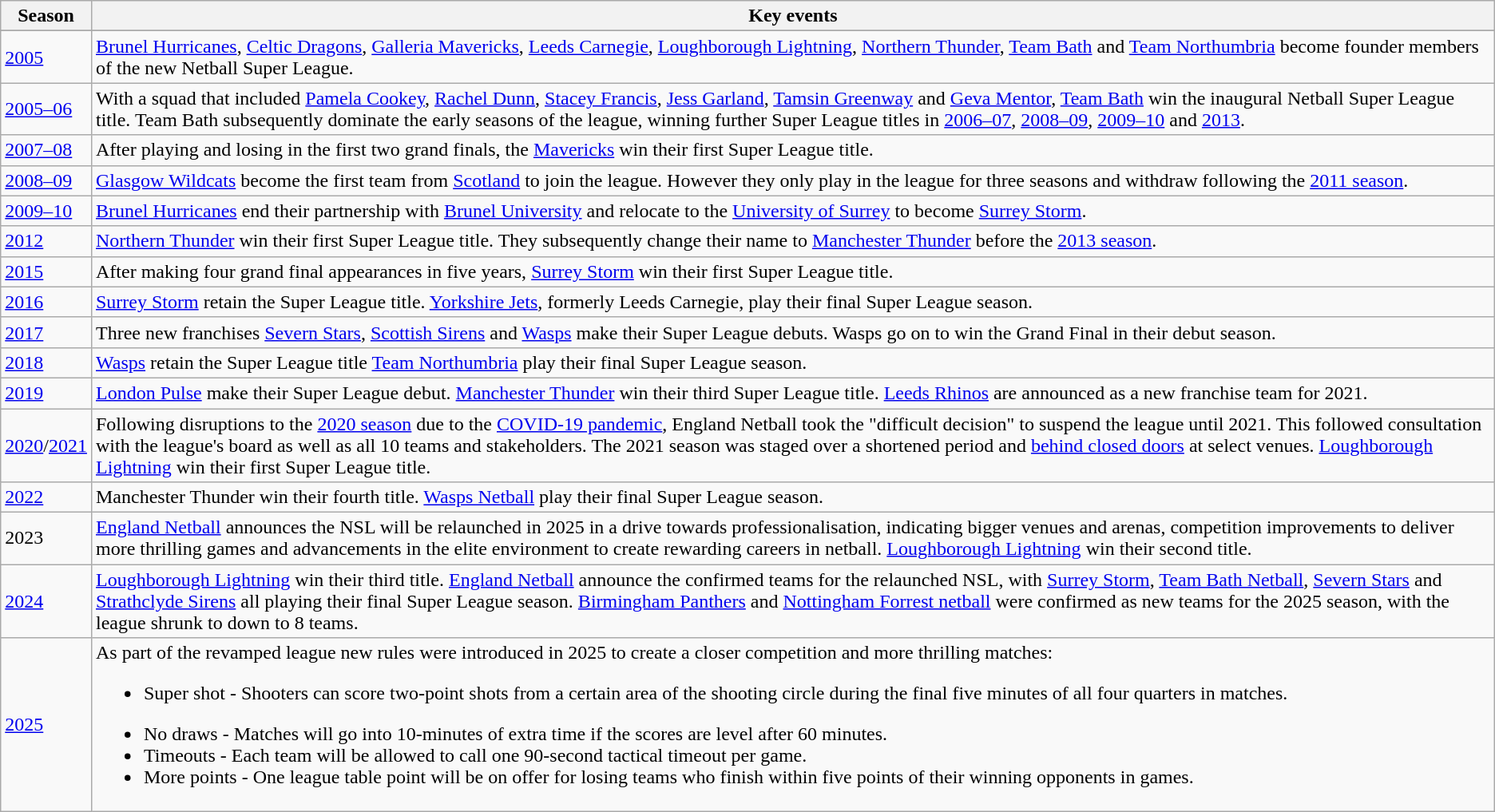<table class="wikitable collapsible">
<tr>
<th>Season</th>
<th>Key events</th>
</tr>
<tr 15B.C>
</tr>
<tr>
<td><a href='#'>2005</a></td>
<td><a href='#'>Brunel Hurricanes</a>, <a href='#'>Celtic Dragons</a>, <a href='#'>Galleria Mavericks</a>,  <a href='#'>Leeds Carnegie</a>, <a href='#'>Loughborough Lightning</a>, <a href='#'>Northern Thunder</a>,  <a href='#'>Team Bath</a> and <a href='#'>Team Northumbria</a> become founder members of the new Netball Super League.</td>
</tr>
<tr>
<td><a href='#'>2005–06</a></td>
<td>With a squad that included <a href='#'>Pamela Cookey</a>, <a href='#'>Rachel Dunn</a>, <a href='#'>Stacey Francis</a>, <a href='#'>Jess Garland</a>, <a href='#'>Tamsin Greenway</a> and <a href='#'>Geva Mentor</a>, <a href='#'>Team Bath</a> win the inaugural Netball Super League title. Team Bath subsequently dominate the early seasons of the league, winning further Super League titles in <a href='#'>2006–07</a>, <a href='#'>2008–09</a>, <a href='#'>2009–10</a> and <a href='#'>2013</a>.</td>
</tr>
<tr>
<td><a href='#'>2007–08</a></td>
<td>After playing and losing in the first two grand finals, the <a href='#'>Mavericks</a> win their first Super League title.</td>
</tr>
<tr>
<td><a href='#'>2008–09</a></td>
<td><a href='#'>Glasgow Wildcats</a> become the first team from <a href='#'>Scotland</a> to join the league. However they only play in the league for three seasons and withdraw following the <a href='#'>2011 season</a>.</td>
</tr>
<tr>
<td><a href='#'>2009–10</a></td>
<td><a href='#'>Brunel Hurricanes</a> end their partnership with <a href='#'>Brunel University</a> and relocate to the <a href='#'>University of Surrey</a> to become <a href='#'>Surrey Storm</a>.</td>
</tr>
<tr>
<td><a href='#'>2012</a></td>
<td><a href='#'>Northern Thunder</a> win their first Super League title. They subsequently change their name to <a href='#'>Manchester Thunder</a> before the <a href='#'>2013 season</a>.</td>
</tr>
<tr>
<td><a href='#'>2015</a></td>
<td>After making four grand final appearances in five years, <a href='#'>Surrey Storm</a> win their first Super League title.</td>
</tr>
<tr>
<td><a href='#'>2016</a></td>
<td><a href='#'>Surrey Storm</a> retain the Super League title. <a href='#'>Yorkshire Jets</a>, formerly Leeds Carnegie, play their final Super League season.</td>
</tr>
<tr>
<td><a href='#'>2017</a></td>
<td>Three new franchises <a href='#'>Severn Stars</a>, <a href='#'>Scottish Sirens</a> and <a href='#'>Wasps</a> make their Super League debuts. Wasps go on to win the Grand Final in their debut season.</td>
</tr>
<tr>
<td><a href='#'>2018</a></td>
<td><a href='#'>Wasps</a> retain the Super League title   <a href='#'>Team Northumbria</a>  play their final Super League season.</td>
</tr>
<tr>
<td><a href='#'>2019</a></td>
<td><a href='#'>London Pulse</a> make their Super League debut. <a href='#'>Manchester Thunder</a> win their third Super League title. <a href='#'>Leeds Rhinos</a> are announced as a new franchise team for 2021.</td>
</tr>
<tr>
<td><a href='#'>2020</a>/<a href='#'>2021</a></td>
<td>Following disruptions to the <a href='#'>2020 season</a> due to the <a href='#'>COVID-19 pandemic</a>, England Netball took the "difficult decision" to suspend the league until 2021. This followed consultation with the league's board as well as all 10 teams and stakeholders. The 2021 season was staged over a shortened period and <a href='#'>behind closed doors</a> at select venues. <a href='#'>Loughborough Lightning</a> win their first Super League title.</td>
</tr>
<tr>
<td><a href='#'>2022</a></td>
<td>Manchester Thunder win their fourth title. <a href='#'>Wasps Netball</a> play their final Super League season.</td>
</tr>
<tr>
<td>2023</td>
<td><a href='#'>England Netball</a> announces the NSL will be relaunched in 2025 in a drive towards professionalisation, indicating bigger venues and arenas, competition improvements to deliver more thrilling games and advancements in the elite environment to create rewarding careers in netball. <a href='#'>Loughborough Lightning</a> win their second title.</td>
</tr>
<tr>
<td><a href='#'>2024</a></td>
<td><a href='#'>Loughborough Lightning</a> win their third title. <a href='#'>England Netball</a> announce the confirmed teams for the relaunched NSL, with <a href='#'>Surrey Storm</a>, <a href='#'>Team Bath Netball</a>, <a href='#'>Severn Stars</a> and <a href='#'>Strathclyde Sirens</a> all playing their final Super League season. <a href='#'>Birmingham Panthers</a> and <a href='#'>Nottingham Forrest netball</a> were confirmed as new teams for the 2025 season, with the league shrunk to down to 8 teams.</td>
</tr>
<tr>
<td><a href='#'>2025</a></td>
<td>As part of the revamped league new rules were introduced in 2025 to create a closer competition and more thrilling matches:<br><ul><li>Super shot - Shooters can score two-point shots from a certain area of the shooting circle during the final five minutes of all four quarters in matches.</li></ul><ul><li>No draws - Matches will go into 10-minutes of extra time if the scores are level after 60 minutes.</li><li>Timeouts - Each team will be allowed to call one 90-second tactical timeout per game.</li><li>More points - One league table point will be on offer for losing teams who finish within five points of their winning opponents in games.</li></ul></td>
</tr>
</table>
